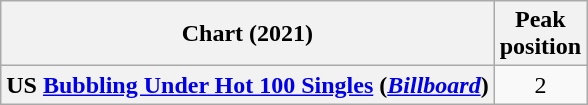<table class="wikitable sortable plainrowheaders" style="text-align:center">
<tr>
<th scope="col">Chart (2021)</th>
<th scope="col">Peak<br>position</th>
</tr>
<tr>
<th scope="row">US <a href='#'>Bubbling Under Hot 100 Singles</a> (<em><a href='#'>Billboard</a></em>)</th>
<td>2</td>
</tr>
</table>
